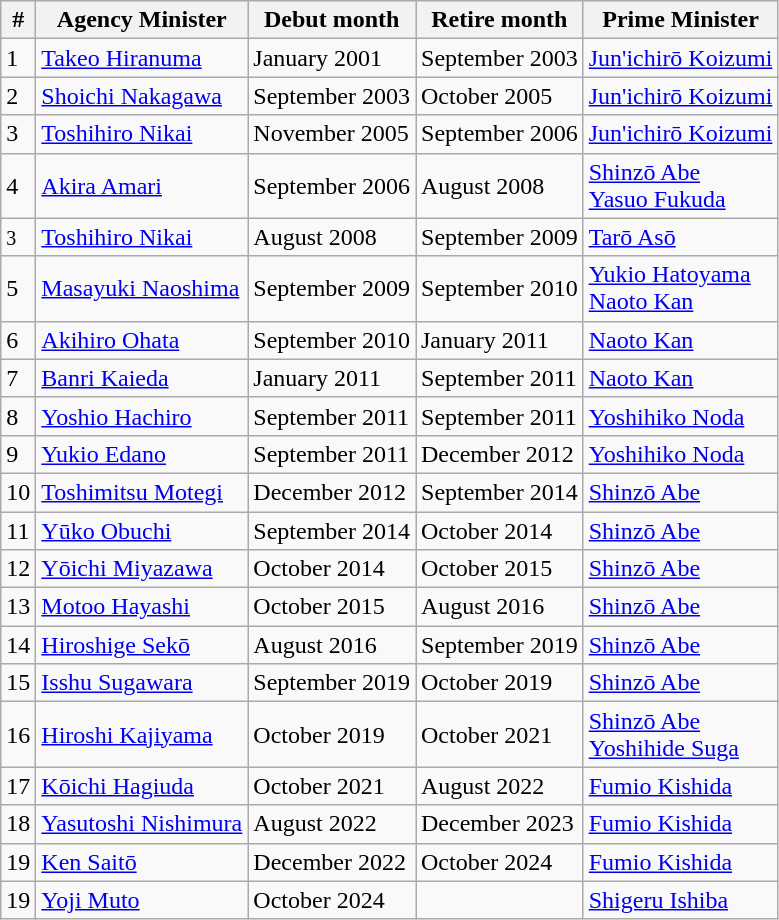<table class="wikitable sortable">
<tr>
<th>#</th>
<th>Agency Minister</th>
<th>Debut month</th>
<th>Retire month</th>
<th>Prime Minister</th>
</tr>
<tr>
<td>1</td>
<td><a href='#'>Takeo Hiranuma</a></td>
<td>January 2001</td>
<td>September 2003</td>
<td><a href='#'>Jun'ichirō Koizumi</a></td>
</tr>
<tr>
<td>2</td>
<td><a href='#'>Shoichi Nakagawa</a></td>
<td>September 2003</td>
<td>October 2005</td>
<td><a href='#'>Jun'ichirō Koizumi</a></td>
</tr>
<tr>
<td>3</td>
<td><a href='#'>Toshihiro Nikai</a></td>
<td>November 2005</td>
<td>September 2006</td>
<td><a href='#'>Jun'ichirō Koizumi</a></td>
</tr>
<tr>
<td>4</td>
<td><a href='#'>Akira Amari</a></td>
<td>September 2006</td>
<td>August 2008</td>
<td><a href='#'>Shinzō Abe</a> <br> <a href='#'>Yasuo Fukuda</a></td>
</tr>
<tr>
<td><small>3</small></td>
<td><a href='#'>Toshihiro Nikai</a></td>
<td>August 2008</td>
<td>September 2009</td>
<td><a href='#'>Tarō Asō</a></td>
</tr>
<tr>
<td>5</td>
<td><a href='#'>Masayuki Naoshima</a></td>
<td>September 2009</td>
<td>September 2010</td>
<td><a href='#'>Yukio Hatoyama</a> <br> <a href='#'>Naoto Kan</a></td>
</tr>
<tr>
<td>6</td>
<td><a href='#'>Akihiro Ohata</a></td>
<td>September 2010</td>
<td>January 2011</td>
<td><a href='#'>Naoto Kan</a></td>
</tr>
<tr>
<td>7</td>
<td><a href='#'>Banri Kaieda</a></td>
<td>January 2011</td>
<td>September 2011</td>
<td><a href='#'>Naoto Kan</a></td>
</tr>
<tr>
<td>8</td>
<td><a href='#'>Yoshio Hachiro</a></td>
<td>September 2011</td>
<td>September 2011</td>
<td><a href='#'>Yoshihiko Noda</a></td>
</tr>
<tr>
<td>9</td>
<td><a href='#'>Yukio Edano</a></td>
<td>September 2011</td>
<td>December 2012</td>
<td><a href='#'>Yoshihiko Noda</a></td>
</tr>
<tr>
<td>10</td>
<td><a href='#'>Toshimitsu Motegi</a></td>
<td>December 2012</td>
<td>September 2014</td>
<td><a href='#'>Shinzō Abe</a></td>
</tr>
<tr>
<td>11</td>
<td><a href='#'>Yūko Obuchi</a></td>
<td>September 2014</td>
<td>October 2014</td>
<td><a href='#'>Shinzō Abe</a></td>
</tr>
<tr>
<td>12</td>
<td><a href='#'>Yōichi Miyazawa</a></td>
<td>October 2014</td>
<td>October 2015</td>
<td><a href='#'>Shinzō Abe</a></td>
</tr>
<tr>
<td>13</td>
<td><a href='#'>Motoo Hayashi</a></td>
<td>October 2015</td>
<td>August 2016</td>
<td><a href='#'>Shinzō Abe</a></td>
</tr>
<tr>
<td>14</td>
<td><a href='#'>Hiroshige Sekō</a></td>
<td>August 2016</td>
<td>September 2019</td>
<td><a href='#'>Shinzō Abe</a></td>
</tr>
<tr>
<td>15</td>
<td><a href='#'>Isshu Sugawara</a></td>
<td>September 2019</td>
<td>October 2019</td>
<td><a href='#'>Shinzō Abe</a></td>
</tr>
<tr>
<td>16</td>
<td><a href='#'>Hiroshi Kajiyama</a></td>
<td>October 2019</td>
<td>October 2021</td>
<td><a href='#'>Shinzō Abe</a> <br> <a href='#'>Yoshihide Suga</a></td>
</tr>
<tr>
<td>17</td>
<td><a href='#'>Kōichi Hagiuda</a></td>
<td>October 2021</td>
<td>August 2022</td>
<td><a href='#'>Fumio Kishida</a></td>
</tr>
<tr>
<td>18</td>
<td><a href='#'>Yasutoshi Nishimura</a></td>
<td>August 2022</td>
<td>December 2023</td>
<td><a href='#'>Fumio Kishida</a></td>
</tr>
<tr>
<td>19</td>
<td><a href='#'>Ken Saitō</a></td>
<td>December 2022</td>
<td>October 2024</td>
<td><a href='#'>Fumio Kishida</a></td>
</tr>
<tr>
<td>19</td>
<td><a href='#'>Yoji Muto</a></td>
<td>October 2024</td>
<td></td>
<td><a href='#'>Shigeru Ishiba</a></td>
</tr>
</table>
